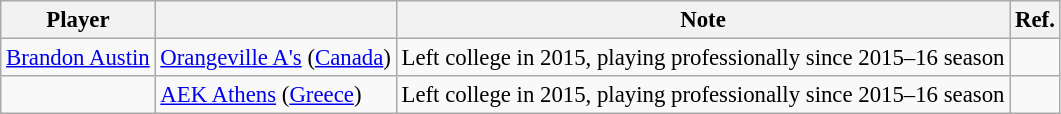<table class="wikitable sortable" style="text-align:left; font-size:95%">
<tr>
<th>Player</th>
<th></th>
<th class=unsortable>Note</th>
<th class=unsortable>Ref.</th>
</tr>
<tr>
<td> <a href='#'>Brandon Austin</a></td>
<td><a href='#'>Orangeville A's</a> (<a href='#'>Canada</a>)</td>
<td>Left college in 2015, playing professionally since 2015–16 season</td>
<td align=center></td>
</tr>
<tr>
<td> </td>
<td><a href='#'>AEK Athens</a> (<a href='#'>Greece</a>)</td>
<td>Left college in 2015, playing professionally since 2015–16 season</td>
<td align=center></td>
</tr>
</table>
